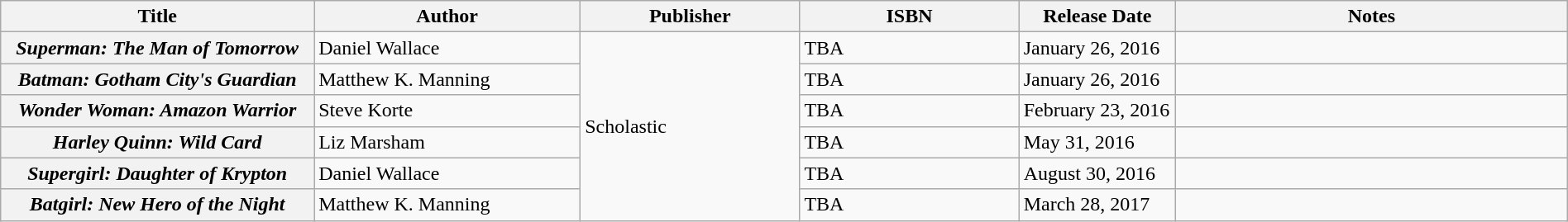<table class="wikitable" width="100%">
<tr>
<th width="20%">Title</th>
<th width="17%">Author</th>
<th width="14%">Publisher</th>
<th width="14%">ISBN</th>
<th width="10%">Release Date</th>
<th width="25%">Notes</th>
</tr>
<tr>
<th><em>Superman: The Man of Tomorrow</em></th>
<td>Daniel Wallace</td>
<td rowspan="6">Scholastic</td>
<td>TBA</td>
<td>January 26, 2016</td>
<td></td>
</tr>
<tr>
<th><em>Batman: Gotham City's Guardian</em></th>
<td>Matthew K. Manning</td>
<td>TBA</td>
<td>January 26, 2016</td>
<td></td>
</tr>
<tr>
<th><em>Wonder Woman: Amazon Warrior</em></th>
<td>Steve Korte</td>
<td>TBA</td>
<td>February 23, 2016</td>
<td></td>
</tr>
<tr>
<th><strong><em>Harley Quinn: Wild Card</em></strong></th>
<td>Liz Marsham</td>
<td>TBA</td>
<td>May 31, 2016</td>
<td></td>
</tr>
<tr>
<th><em>Supergirl: Daughter of Krypton</em></th>
<td>Daniel Wallace</td>
<td>TBA</td>
<td>August 30, 2016</td>
<td></td>
</tr>
<tr>
<th><em>Batgirl: New Hero of the Night</em></th>
<td>Matthew K. Manning</td>
<td>TBA</td>
<td>March 28, 2017</td>
<td></td>
</tr>
</table>
